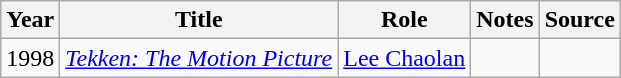<table class="wikitable">
<tr>
<th>Year</th>
<th>Title</th>
<th>Role</th>
<th>Notes</th>
<th>Source</th>
</tr>
<tr>
<td>1998</td>
<td><em><a href='#'>Tekken: The Motion Picture</a></em></td>
<td><a href='#'>Lee Chaolan</a></td>
<td></td>
<td></td>
</tr>
</table>
